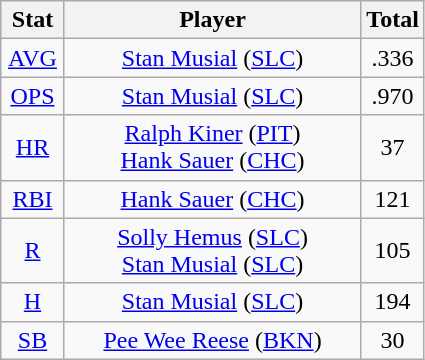<table class="wikitable" style="text-align:center;">
<tr>
<th style="width:15%;">Stat</th>
<th>Player</th>
<th style="width:15%;">Total</th>
</tr>
<tr>
<td><a href='#'>AVG</a></td>
<td><a href='#'>Stan Musial</a> (<a href='#'>SLC</a>)</td>
<td>.336</td>
</tr>
<tr>
<td><a href='#'>OPS</a></td>
<td><a href='#'>Stan Musial</a> (<a href='#'>SLC</a>)</td>
<td>.970</td>
</tr>
<tr>
<td><a href='#'>HR</a></td>
<td><a href='#'>Ralph Kiner</a> (<a href='#'>PIT</a>)<br><a href='#'>Hank Sauer</a> (<a href='#'>CHC</a>)</td>
<td>37</td>
</tr>
<tr>
<td><a href='#'>RBI</a></td>
<td><a href='#'>Hank Sauer</a> (<a href='#'>CHC</a>)</td>
<td>121</td>
</tr>
<tr>
<td><a href='#'>R</a></td>
<td><a href='#'>Solly Hemus</a> (<a href='#'>SLC</a>)<br><a href='#'>Stan Musial</a> (<a href='#'>SLC</a>)</td>
<td>105</td>
</tr>
<tr>
<td><a href='#'>H</a></td>
<td><a href='#'>Stan Musial</a> (<a href='#'>SLC</a>)</td>
<td>194</td>
</tr>
<tr>
<td><a href='#'>SB</a></td>
<td><a href='#'>Pee Wee Reese</a> (<a href='#'>BKN</a>)</td>
<td>30</td>
</tr>
</table>
